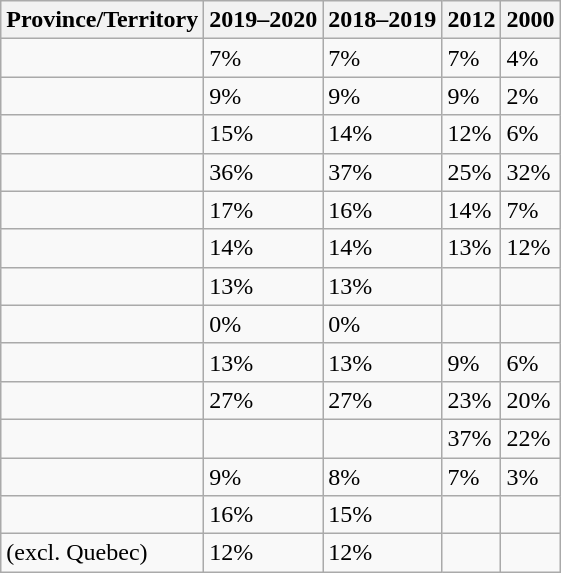<table class="wikitable sortable">
<tr>
<th><strong>Province/Territory</strong></th>
<th>2019–2020</th>
<th>2018–2019</th>
<th>2012</th>
<th>2000</th>
</tr>
<tr>
<td></td>
<td align=left>7%</td>
<td align=left>7%</td>
<td align=left>7%</td>
<td align=left>4%</td>
</tr>
<tr>
<td></td>
<td align=left>9%</td>
<td align=left>9%</td>
<td align=left>9%</td>
<td align=left>2%</td>
</tr>
<tr>
<td></td>
<td align=left>15%</td>
<td align=left>14%</td>
<td align=left>12%</td>
<td align=left>6%</td>
</tr>
<tr>
<td></td>
<td align=left>36%</td>
<td align=left>37%</td>
<td align=left>25%</td>
<td align=left>32%</td>
</tr>
<tr>
<td></td>
<td align=left>17%</td>
<td align=left>16%</td>
<td align=left>14%</td>
<td align=left>7%</td>
</tr>
<tr>
<td></td>
<td align=left>14%</td>
<td align=left>14%</td>
<td align=left>13%</td>
<td align=left>12%</td>
</tr>
<tr>
<td></td>
<td align=left>13%</td>
<td align=left>13%</td>
<td></td>
<td></td>
</tr>
<tr>
<td></td>
<td align=left>0%</td>
<td align=left>0%</td>
<td></td>
<td></td>
</tr>
<tr>
<td></td>
<td align=left>13%</td>
<td align=left>13%</td>
<td align=left>9%</td>
<td align=left>6%</td>
</tr>
<tr>
<td></td>
<td align=left>27%</td>
<td align=left>27%</td>
<td align=left>23%</td>
<td align=left>20%</td>
</tr>
<tr>
<td></td>
<td></td>
<td></td>
<td align=left>37%</td>
<td align=left>22%</td>
</tr>
<tr>
<td></td>
<td align=left>9%</td>
<td align=left>8%</td>
<td align=left>7%</td>
<td align=left>3%</td>
</tr>
<tr>
<td></td>
<td align=left>16%</td>
<td align=left>15%</td>
<td></td>
<td></td>
</tr>
<tr>
<td> (excl. Quebec)</td>
<td align=left>12%</td>
<td align=left>12%</td>
<td></td>
<td></td>
</tr>
</table>
